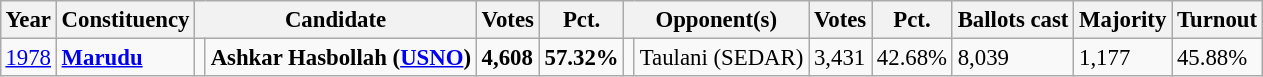<table class="wikitable" style="margin:0.5em ; font-size:95%">
<tr>
<th>Year</th>
<th>Constituency</th>
<th colspan="2">Candidate</th>
<th>Votes</th>
<th>Pct.</th>
<th colspan="2">Opponent(s)</th>
<th>Votes</th>
<th>Pct.</th>
<th>Ballots cast</th>
<th>Majority</th>
<th>Turnout</th>
</tr>
<tr>
<td><a href='#'>1978</a></td>
<td><a href='#'><strong>Marudu</strong></a></td>
<td></td>
<td><strong>Ashkar Hasbollah (<a href='#'>USNO</a>)</strong></td>
<td><strong>4,608</strong></td>
<td><strong>57.32%</strong></td>
<td></td>
<td>Taulani (SEDAR)</td>
<td>3,431</td>
<td>42.68%</td>
<td>8,039</td>
<td>1,177</td>
<td>45.88%</td>
</tr>
</table>
